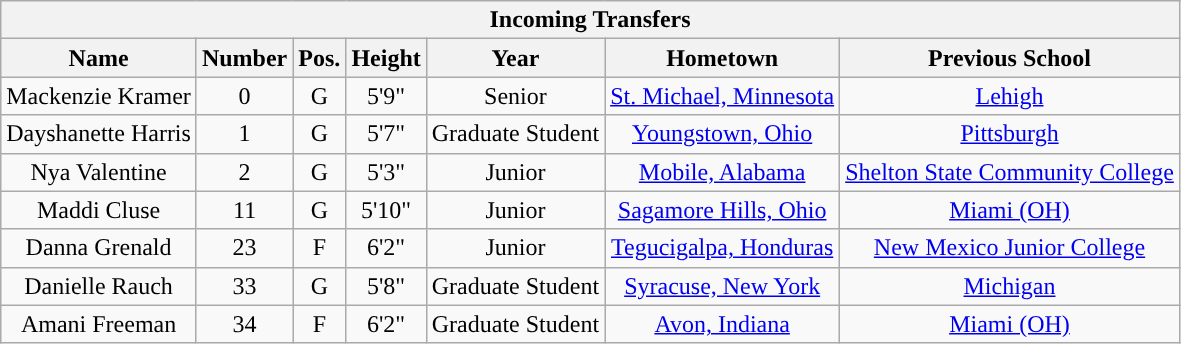<table class="wikitable sortable" border="1" style="text-align: center;">
<tr>
<th colspan=7>Incoming Transfers</th>
</tr>
<tr align=center>
<th>Name</th>
<th>Number</th>
<th>Pos.</th>
<th>Height</th>
<th>Year</th>
<th>Hometown</th>
<th>Previous School</th>
</tr>
<tr>
<td>Mackenzie Kramer</td>
<td>0</td>
<td>G</td>
<td>5'9"</td>
<td>Senior</td>
<td><a href='#'>St. Michael, Minnesota</a></td>
<td><a href='#'>Lehigh</a></td>
</tr>
<tr>
<td>Dayshanette Harris</td>
<td>1</td>
<td>G</td>
<td>5'7"</td>
<td>Graduate Student</td>
<td><a href='#'>Youngstown, Ohio</a></td>
<td><a href='#'>Pittsburgh</a></td>
</tr>
<tr>
<td>Nya Valentine</td>
<td>2</td>
<td>G</td>
<td>5'3"</td>
<td>Junior</td>
<td><a href='#'>Mobile, Alabama</a></td>
<td><a href='#'>Shelton State Community College</a></td>
</tr>
<tr>
<td>Maddi Cluse</td>
<td>11</td>
<td>G</td>
<td>5'10"</td>
<td>Junior</td>
<td><a href='#'>Sagamore Hills, Ohio</a></td>
<td><a href='#'>Miami (OH)</a></td>
</tr>
<tr>
<td>Danna Grenald</td>
<td>23</td>
<td>F</td>
<td>6'2"</td>
<td>Junior</td>
<td><a href='#'>Tegucigalpa, Honduras</a></td>
<td><a href='#'>New Mexico Junior College</a></td>
</tr>
<tr>
<td>Danielle Rauch</td>
<td>33</td>
<td>G</td>
<td>5'8"</td>
<td>Graduate Student</td>
<td><a href='#'>Syracuse, New York</a></td>
<td><a href='#'>Michigan</a></td>
</tr>
<tr>
<td>Amani Freeman</td>
<td>34</td>
<td>F</td>
<td>6'2"</td>
<td>Graduate Student</td>
<td><a href='#'>Avon, Indiana</a></td>
<td><a href='#'>Miami (OH)</a></td>
</tr>
</table>
